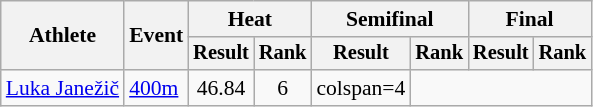<table class="wikitable" style="font-size:90%">
<tr>
<th rowspan="2">Athlete</th>
<th rowspan="2">Event</th>
<th colspan="2">Heat</th>
<th colspan="2">Semifinal</th>
<th colspan="2">Final</th>
</tr>
<tr style="font-size:95%">
<th>Result</th>
<th>Rank</th>
<th>Result</th>
<th>Rank</th>
<th>Result</th>
<th>Rank</th>
</tr>
<tr style=text-align:center>
<td style=text-align:left><a href='#'>Luka Janežič</a></td>
<td style=text-align:left><a href='#'>400m</a></td>
<td>46.84</td>
<td>6</td>
<td>colspan=4 </td>
</tr>
</table>
